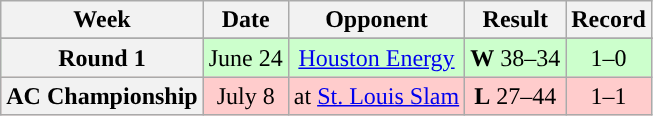<table class="wikitable" style="text-align:center">
<tr>
<th>Week</th>
<th>Date</th>
<th>Opponent</th>
<th>Result</th>
<th>Record</th>
</tr>
<tr>
</tr>
<tr style="background:#cfc">
<th>Round 1</th>
<td>June 24</td>
<td><a href='#'>Houston Energy</a></td>
<td><strong>W</strong> 38–34</td>
<td>1–0</td>
</tr>
<tr style="background:#fcc">
<th><abbr>AC Championship</abbr></th>
<td>July 8</td>
<td>at <a href='#'>St. Louis Slam</a></td>
<td><strong>L</strong> 27–44</td>
<td>1–1</td>
</tr>
</table>
